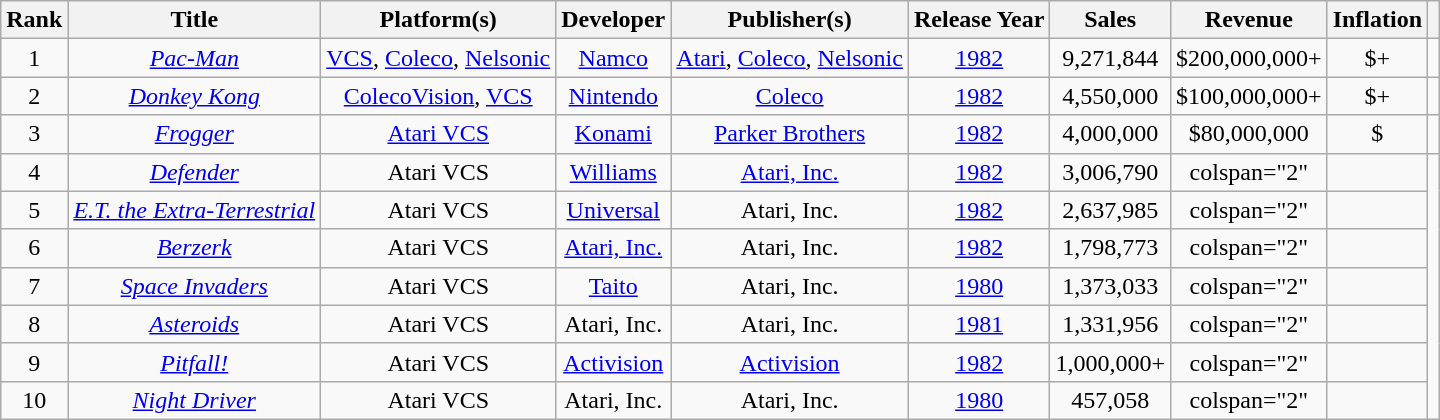<table class="wikitable sortable" style="text-align:center">
<tr>
<th>Rank</th>
<th>Title</th>
<th>Platform(s)</th>
<th>Developer</th>
<th>Publisher(s)</th>
<th>Release Year</th>
<th>Sales</th>
<th>Revenue</th>
<th>Inflation</th>
<th class="unsortable"></th>
</tr>
<tr>
<td>1</td>
<td><em><a href='#'>Pac-Man</a></em></td>
<td><a href='#'>VCS</a>, <a href='#'>Coleco</a>, <a href='#'>Nelsonic</a></td>
<td><a href='#'>Namco</a></td>
<td><a href='#'>Atari</a>, <a href='#'>Coleco</a>, <a href='#'>Nelsonic</a></td>
<td><a href='#'>1982</a></td>
<td>9,271,844</td>
<td>$200,000,000+</td>
<td>$+</td>
<td></td>
</tr>
<tr>
<td>2</td>
<td><em><a href='#'>Donkey Kong</a></em></td>
<td><a href='#'>ColecoVision</a>, <a href='#'>VCS</a></td>
<td><a href='#'>Nintendo</a></td>
<td><a href='#'>Coleco</a></td>
<td><a href='#'>1982</a></td>
<td>4,550,000</td>
<td>$100,000,000+</td>
<td>$+</td>
<td></td>
</tr>
<tr>
<td>3</td>
<td><em><a href='#'>Frogger</a></em></td>
<td><a href='#'>Atari VCS</a></td>
<td><a href='#'>Konami</a></td>
<td><a href='#'>Parker Brothers</a></td>
<td><a href='#'>1982</a></td>
<td>4,000,000</td>
<td>$80,000,000</td>
<td>$</td>
<td></td>
</tr>
<tr>
<td>4</td>
<td><em><a href='#'>Defender</a></em></td>
<td>Atari VCS</td>
<td><a href='#'>Williams</a></td>
<td><a href='#'>Atari, Inc.</a></td>
<td><a href='#'>1982</a></td>
<td>3,006,790</td>
<td>colspan="2" </td>
<td></td>
</tr>
<tr>
<td>5</td>
<td><em><a href='#'>E.T. the Extra-Terrestrial</a></em></td>
<td>Atari VCS</td>
<td><a href='#'>Universal</a></td>
<td>Atari, Inc.</td>
<td><a href='#'>1982</a></td>
<td>2,637,985</td>
<td>colspan="2" </td>
<td></td>
</tr>
<tr>
<td>6</td>
<td><em><a href='#'>Berzerk</a></em></td>
<td>Atari VCS</td>
<td><a href='#'>Atari, Inc.</a></td>
<td>Atari, Inc.</td>
<td><a href='#'>1982</a></td>
<td>1,798,773</td>
<td>colspan="2" </td>
<td></td>
</tr>
<tr>
<td>7</td>
<td><em><a href='#'>Space Invaders</a></em></td>
<td>Atari VCS</td>
<td><a href='#'>Taito</a></td>
<td>Atari, Inc.</td>
<td><a href='#'>1980</a></td>
<td>1,373,033</td>
<td>colspan="2" </td>
<td></td>
</tr>
<tr>
<td>8</td>
<td><em><a href='#'>Asteroids</a></em></td>
<td>Atari VCS</td>
<td>Atari, Inc.</td>
<td>Atari, Inc.</td>
<td><a href='#'>1981</a></td>
<td>1,331,956</td>
<td>colspan="2" </td>
<td></td>
</tr>
<tr>
<td>9</td>
<td><em><a href='#'>Pitfall!</a></em></td>
<td>Atari VCS</td>
<td><a href='#'>Activision</a></td>
<td><a href='#'>Activision</a></td>
<td><a href='#'>1982</a></td>
<td>1,000,000+</td>
<td>colspan="2" </td>
<td></td>
</tr>
<tr>
<td>10</td>
<td><a href='#'><em>Night Driver</em></a></td>
<td>Atari VCS</td>
<td>Atari, Inc.</td>
<td>Atari, Inc.</td>
<td><a href='#'>1980</a></td>
<td>457,058</td>
<td>colspan="2" </td>
<td></td>
</tr>
</table>
